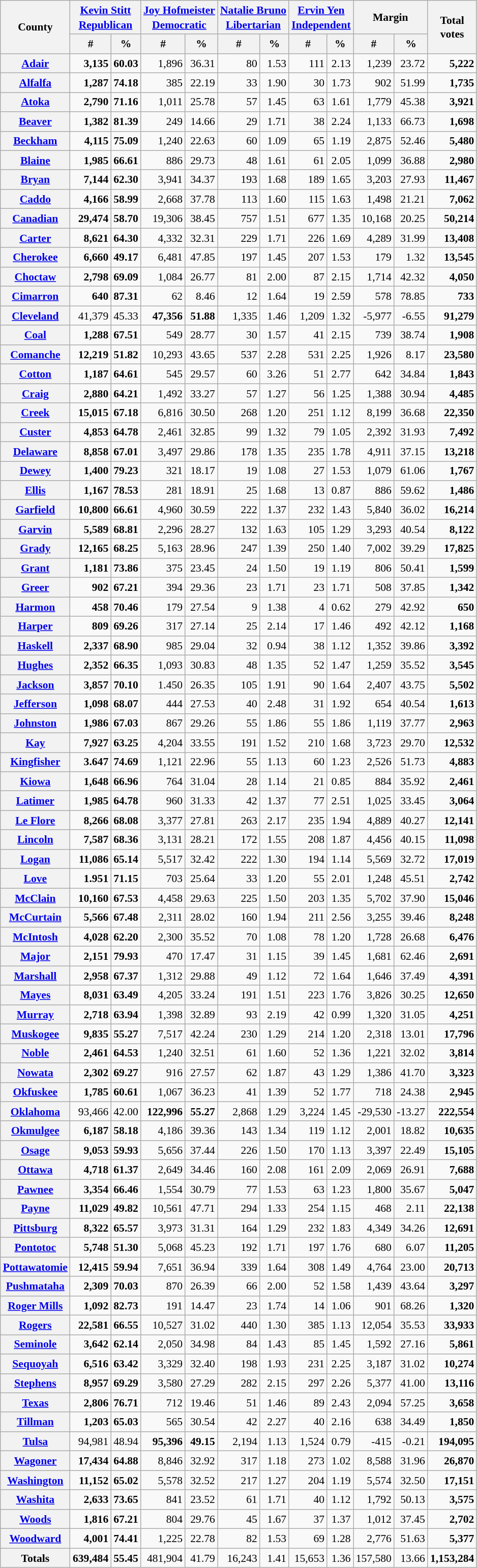<table class="wikitable sortable" style="text-align:right;font-size:90%;line-height:1.3">
<tr>
<th rowspan="2">County</th>
<th colspan="2"><a href='#'>Kevin Stitt</a><br><a href='#'>Republican</a></th>
<th colspan="2"><a href='#'>Joy Hofmeister</a><br><a href='#'>Democratic</a></th>
<th colspan="2"><a href='#'>Natalie Bruno</a><br><a href='#'>Libertarian</a></th>
<th colspan="2"><a href='#'>Ervin Yen</a><br><a href='#'>Independent</a></th>
<th colspan="2">Margin</th>
<th rowspan="2">Total<br>votes</th>
</tr>
<tr>
<th data-sort-type="number">#</th>
<th data-sort-type="number">%</th>
<th data-sort-type="number">#</th>
<th data-sort-type="number">%</th>
<th data-sort-type="number">#</th>
<th data-sort-type="number">%</th>
<th data-sort-type="number">#</th>
<th data-sort-type="number">%</th>
<th data-sort-type="number">#</th>
<th data-sort-type="number">%</th>
</tr>
<tr>
<th><a href='#'>Adair</a></th>
<td><strong>3,135</strong></td>
<td><strong>60.03</strong></td>
<td>1,896</td>
<td>36.31</td>
<td>80</td>
<td>1.53</td>
<td>111</td>
<td>2.13</td>
<td>1,239</td>
<td>23.72</td>
<td><strong>5,222</strong></td>
</tr>
<tr>
<th><a href='#'>Alfalfa</a></th>
<td><strong>1,287</strong></td>
<td><strong>74.18</strong></td>
<td>385</td>
<td>22.19</td>
<td>33</td>
<td>1.90</td>
<td>30</td>
<td>1.73</td>
<td>902</td>
<td>51.99</td>
<td><strong>1,735</strong></td>
</tr>
<tr>
<th><a href='#'>Atoka</a></th>
<td><strong>2,790</strong></td>
<td><strong>71.16</strong></td>
<td>1,011</td>
<td>25.78</td>
<td>57</td>
<td>1.45</td>
<td>63</td>
<td>1.61</td>
<td>1,779</td>
<td>45.38</td>
<td><strong>3,921</strong></td>
</tr>
<tr>
<th><a href='#'>Beaver</a></th>
<td><strong>1,382</strong></td>
<td><strong>81.39</strong></td>
<td>249</td>
<td>14.66</td>
<td>29</td>
<td>1.71</td>
<td>38</td>
<td>2.24</td>
<td>1,133</td>
<td>66.73</td>
<td><strong>1,698</strong></td>
</tr>
<tr>
<th><a href='#'>Beckham</a></th>
<td><strong>4,115</strong></td>
<td><strong>75.09</strong></td>
<td>1,240</td>
<td>22.63</td>
<td>60</td>
<td>1.09</td>
<td>65</td>
<td>1.19</td>
<td>2,875</td>
<td>52.46</td>
<td><strong>5,480</strong></td>
</tr>
<tr>
<th><a href='#'>Blaine</a></th>
<td><strong>1,985</strong></td>
<td><strong>66.61</strong></td>
<td>886</td>
<td>29.73</td>
<td>48</td>
<td>1.61</td>
<td>61</td>
<td>2.05</td>
<td>1,099</td>
<td>36.88</td>
<td><strong>2,980</strong></td>
</tr>
<tr>
<th><a href='#'>Bryan</a></th>
<td><strong>7,144</strong></td>
<td><strong>62.30</strong></td>
<td>3,941</td>
<td>34.37</td>
<td>193</td>
<td>1.68</td>
<td>189</td>
<td>1.65</td>
<td>3,203</td>
<td>27.93</td>
<td><strong>11,467</strong></td>
</tr>
<tr>
<th><a href='#'>Caddo</a></th>
<td><strong>4,166</strong></td>
<td><strong>58.99</strong></td>
<td>2,668</td>
<td>37.78</td>
<td>113</td>
<td>1.60</td>
<td>115</td>
<td>1.63</td>
<td>1,498</td>
<td>21.21</td>
<td><strong>7,062</strong></td>
</tr>
<tr>
<th><a href='#'>Canadian</a></th>
<td><strong>29,474</strong></td>
<td><strong>58.70</strong></td>
<td>19,306</td>
<td>38.45</td>
<td>757</td>
<td>1.51</td>
<td>677</td>
<td>1.35</td>
<td>10,168</td>
<td>20.25</td>
<td><strong>50,214</strong></td>
</tr>
<tr>
<th><a href='#'>Carter</a></th>
<td><strong>8,621</strong></td>
<td><strong>64.30</strong></td>
<td>4,332</td>
<td>32.31</td>
<td>229</td>
<td>1.71</td>
<td>226</td>
<td>1.69</td>
<td>4,289</td>
<td>31.99</td>
<td><strong>13,408</strong></td>
</tr>
<tr>
<th><a href='#'>Cherokee</a></th>
<td><strong>6,660</strong></td>
<td><strong>49.17</strong></td>
<td>6,481</td>
<td>47.85</td>
<td>197</td>
<td>1.45</td>
<td>207</td>
<td>1.53</td>
<td>179</td>
<td>1.32</td>
<td><strong>13,545</strong></td>
</tr>
<tr>
<th><a href='#'>Choctaw</a></th>
<td><strong>2,798</strong></td>
<td><strong>69.09</strong></td>
<td>1,084</td>
<td>26.77</td>
<td>81</td>
<td>2.00</td>
<td>87</td>
<td>2.15</td>
<td>1,714</td>
<td>42.32</td>
<td><strong>4,050</strong></td>
</tr>
<tr>
<th><a href='#'>Cimarron</a></th>
<td><strong>640</strong></td>
<td><strong>87.31</strong></td>
<td>62</td>
<td>8.46</td>
<td>12</td>
<td>1.64</td>
<td>19</td>
<td>2.59</td>
<td>578</td>
<td>78.85</td>
<td><strong>733</strong></td>
</tr>
<tr>
<th><a href='#'>Cleveland</a></th>
<td>41,379</td>
<td>45.33</td>
<td><strong>47,356</strong></td>
<td><strong>51.88</strong></td>
<td>1,335</td>
<td>1.46</td>
<td>1,209</td>
<td>1.32</td>
<td>-5,977</td>
<td>-6.55</td>
<td><strong>91,279</strong></td>
</tr>
<tr>
<th><a href='#'>Coal</a></th>
<td><strong>1,288</strong></td>
<td><strong>67.51</strong></td>
<td>549</td>
<td>28.77</td>
<td>30</td>
<td>1.57</td>
<td>41</td>
<td>2.15</td>
<td>739</td>
<td>38.74</td>
<td><strong>1,908</strong></td>
</tr>
<tr>
<th><a href='#'>Comanche</a></th>
<td><strong>12,219</strong></td>
<td><strong>51.82</strong></td>
<td>10,293</td>
<td>43.65</td>
<td>537</td>
<td>2.28</td>
<td>531</td>
<td>2.25</td>
<td>1,926</td>
<td>8.17</td>
<td><strong>23,580</strong></td>
</tr>
<tr>
<th><a href='#'>Cotton</a></th>
<td><strong>1,187</strong></td>
<td><strong>64.61</strong></td>
<td>545</td>
<td>29.57</td>
<td>60</td>
<td>3.26</td>
<td>51</td>
<td>2.77</td>
<td>642</td>
<td>34.84</td>
<td><strong>1,843</strong></td>
</tr>
<tr>
<th><a href='#'>Craig</a></th>
<td><strong>2,880</strong></td>
<td><strong>64.21</strong></td>
<td>1,492</td>
<td>33.27</td>
<td>57</td>
<td>1.27</td>
<td>56</td>
<td>1.25</td>
<td>1,388</td>
<td>30.94</td>
<td><strong>4,485</strong></td>
</tr>
<tr>
<th><a href='#'>Creek</a></th>
<td><strong>15,015</strong></td>
<td><strong>67.18</strong></td>
<td>6,816</td>
<td>30.50</td>
<td>268</td>
<td>1.20</td>
<td>251</td>
<td>1.12</td>
<td>8,199</td>
<td>36.68</td>
<td><strong>22,350</strong></td>
</tr>
<tr>
<th><a href='#'>Custer</a></th>
<td><strong>4,853</strong></td>
<td><strong>64.78</strong></td>
<td>2,461</td>
<td>32.85</td>
<td>99</td>
<td>1.32</td>
<td>79</td>
<td>1.05</td>
<td>2,392</td>
<td>31.93</td>
<td><strong>7,492</strong></td>
</tr>
<tr>
<th><a href='#'>Delaware</a></th>
<td><strong>8,858</strong></td>
<td><strong>67.01</strong></td>
<td>3,497</td>
<td>29.86</td>
<td>178</td>
<td>1.35</td>
<td>235</td>
<td>1.78</td>
<td>4,911</td>
<td>37.15</td>
<td><strong>13,218</strong></td>
</tr>
<tr>
<th><a href='#'>Dewey</a></th>
<td><strong>1,400</strong></td>
<td><strong>79.23</strong></td>
<td>321</td>
<td>18.17</td>
<td>19</td>
<td>1.08</td>
<td>27</td>
<td>1.53</td>
<td>1,079</td>
<td>61.06</td>
<td><strong>1,767</strong></td>
</tr>
<tr>
<th><a href='#'>Ellis</a></th>
<td><strong>1,167</strong></td>
<td><strong>78.53</strong></td>
<td>281</td>
<td>18.91</td>
<td>25</td>
<td>1.68</td>
<td>13</td>
<td>0.87</td>
<td>886</td>
<td>59.62</td>
<td><strong>1,486</strong></td>
</tr>
<tr>
<th><a href='#'>Garfield</a></th>
<td><strong>10,800</strong></td>
<td><strong>66.61</strong></td>
<td>4,960</td>
<td>30.59</td>
<td>222</td>
<td>1.37</td>
<td>232</td>
<td>1.43</td>
<td>5,840</td>
<td>36.02</td>
<td><strong>16,214</strong></td>
</tr>
<tr>
<th><a href='#'>Garvin</a></th>
<td><strong>5,589</strong></td>
<td><strong>68.81</strong></td>
<td>2,296</td>
<td>28.27</td>
<td>132</td>
<td>1.63</td>
<td>105</td>
<td>1.29</td>
<td>3,293</td>
<td>40.54</td>
<td><strong>8,122</strong></td>
</tr>
<tr>
<th><a href='#'>Grady</a></th>
<td><strong>12,165</strong></td>
<td><strong>68.25</strong></td>
<td>5,163</td>
<td>28.96</td>
<td>247</td>
<td>1.39</td>
<td>250</td>
<td>1.40</td>
<td>7,002</td>
<td>39.29</td>
<td><strong>17,825</strong></td>
</tr>
<tr>
<th><a href='#'>Grant</a></th>
<td><strong>1,181</strong></td>
<td><strong>73.86</strong></td>
<td>375</td>
<td>23.45</td>
<td>24</td>
<td>1.50</td>
<td>19</td>
<td>1.19</td>
<td>806</td>
<td>50.41</td>
<td><strong>1,599</strong></td>
</tr>
<tr>
<th><a href='#'>Greer</a></th>
<td><strong>902</strong></td>
<td><strong>67.21</strong></td>
<td>394</td>
<td>29.36</td>
<td>23</td>
<td>1.71</td>
<td>23</td>
<td>1.71</td>
<td>508</td>
<td>37.85</td>
<td><strong>1,342</strong></td>
</tr>
<tr>
<th><a href='#'>Harmon</a></th>
<td><strong>458</strong></td>
<td><strong>70.46</strong></td>
<td>179</td>
<td>27.54</td>
<td>9</td>
<td>1.38</td>
<td>4</td>
<td>0.62</td>
<td>279</td>
<td>42.92</td>
<td><strong>650</strong></td>
</tr>
<tr>
<th><a href='#'>Harper</a></th>
<td><strong>809</strong></td>
<td><strong>69.26</strong></td>
<td>317</td>
<td>27.14</td>
<td>25</td>
<td>2.14</td>
<td>17</td>
<td>1.46</td>
<td>492</td>
<td>42.12</td>
<td><strong>1,168</strong></td>
</tr>
<tr>
<th><a href='#'>Haskell</a></th>
<td><strong>2,337</strong></td>
<td><strong>68.90</strong></td>
<td>985</td>
<td>29.04</td>
<td>32</td>
<td>0.94</td>
<td>38</td>
<td>1.12</td>
<td>1,352</td>
<td>39.86</td>
<td><strong>3,392</strong></td>
</tr>
<tr>
<th><a href='#'>Hughes</a></th>
<td><strong>2,352</strong></td>
<td><strong>66.35</strong></td>
<td>1,093</td>
<td>30.83</td>
<td>48</td>
<td>1.35</td>
<td>52</td>
<td>1.47</td>
<td>1,259</td>
<td>35.52</td>
<td><strong>3,545</strong></td>
</tr>
<tr>
<th><a href='#'>Jackson</a></th>
<td><strong>3,857</strong></td>
<td><strong>70.10</strong></td>
<td>1.450</td>
<td>26.35</td>
<td>105</td>
<td>1.91</td>
<td>90</td>
<td>1.64</td>
<td>2,407</td>
<td>43.75</td>
<td><strong>5,502</strong></td>
</tr>
<tr>
<th><a href='#'>Jefferson</a></th>
<td><strong>1,098</strong></td>
<td><strong>68.07</strong></td>
<td>444</td>
<td>27.53</td>
<td>40</td>
<td>2.48</td>
<td>31</td>
<td>1.92</td>
<td>654</td>
<td>40.54</td>
<td><strong>1,613</strong></td>
</tr>
<tr>
<th><a href='#'>Johnston</a></th>
<td><strong>1,986</strong></td>
<td><strong>67.03</strong></td>
<td>867</td>
<td>29.26</td>
<td>55</td>
<td>1.86</td>
<td>55</td>
<td>1.86</td>
<td>1,119</td>
<td>37.77</td>
<td><strong>2,963</strong></td>
</tr>
<tr>
<th><a href='#'>Kay</a></th>
<td><strong>7,927</strong></td>
<td><strong>63.25</strong></td>
<td>4,204</td>
<td>33.55</td>
<td>191</td>
<td>1.52</td>
<td>210</td>
<td>1.68</td>
<td>3,723</td>
<td>29.70</td>
<td><strong>12,532</strong></td>
</tr>
<tr>
<th><a href='#'>Kingfisher</a></th>
<td><strong>3.647</strong></td>
<td><strong>74.69</strong></td>
<td>1,121</td>
<td>22.96</td>
<td>55</td>
<td>1.13</td>
<td>60</td>
<td>1.23</td>
<td>2,526</td>
<td>51.73</td>
<td><strong>4,883</strong></td>
</tr>
<tr>
<th><a href='#'>Kiowa</a></th>
<td><strong>1,648</strong></td>
<td><strong>66.96</strong></td>
<td>764</td>
<td>31.04</td>
<td>28</td>
<td>1.14</td>
<td>21</td>
<td>0.85</td>
<td>884</td>
<td>35.92</td>
<td><strong>2,461</strong></td>
</tr>
<tr>
<th><a href='#'>Latimer</a></th>
<td><strong>1,985</strong></td>
<td><strong>64.78</strong></td>
<td>960</td>
<td>31.33</td>
<td>42</td>
<td>1.37</td>
<td>77</td>
<td>2.51</td>
<td>1,025</td>
<td>33.45</td>
<td><strong>3,064</strong></td>
</tr>
<tr>
<th><a href='#'>Le Flore</a></th>
<td><strong>8,266</strong></td>
<td><strong>68.08</strong></td>
<td>3,377</td>
<td>27.81</td>
<td>263</td>
<td>2.17</td>
<td>235</td>
<td>1.94</td>
<td>4,889</td>
<td>40.27</td>
<td><strong>12,141</strong></td>
</tr>
<tr>
<th><a href='#'>Lincoln</a></th>
<td><strong>7,587</strong></td>
<td><strong>68.36</strong></td>
<td>3,131</td>
<td>28.21</td>
<td>172</td>
<td>1.55</td>
<td>208</td>
<td>1.87</td>
<td>4,456</td>
<td>40.15</td>
<td><strong>11,098</strong></td>
</tr>
<tr>
<th><a href='#'>Logan</a></th>
<td><strong>11,086</strong></td>
<td><strong>65.14</strong></td>
<td>5,517</td>
<td>32.42</td>
<td>222</td>
<td>1.30</td>
<td>194</td>
<td>1.14</td>
<td>5,569</td>
<td>32.72</td>
<td><strong>17,019</strong></td>
</tr>
<tr>
<th><a href='#'>Love</a></th>
<td><strong>1.951</strong></td>
<td><strong>71.15</strong></td>
<td>703</td>
<td>25.64</td>
<td>33</td>
<td>1.20</td>
<td>55</td>
<td>2.01</td>
<td>1,248</td>
<td>45.51</td>
<td><strong>2,742</strong></td>
</tr>
<tr>
<th><a href='#'>McClain</a></th>
<td><strong>10,160</strong></td>
<td><strong>67.53</strong></td>
<td>4,458</td>
<td>29.63</td>
<td>225</td>
<td>1.50</td>
<td>203</td>
<td>1.35</td>
<td>5,702</td>
<td>37.90</td>
<td><strong>15,046</strong></td>
</tr>
<tr>
<th><a href='#'>McCurtain</a></th>
<td><strong>5,566</strong></td>
<td><strong>67.48</strong></td>
<td>2,311</td>
<td>28.02</td>
<td>160</td>
<td>1.94</td>
<td>211</td>
<td>2.56</td>
<td>3,255</td>
<td>39.46</td>
<td><strong>8,248</strong></td>
</tr>
<tr>
<th><a href='#'>McIntosh</a></th>
<td><strong>4,028</strong></td>
<td><strong>62.20</strong></td>
<td>2,300</td>
<td>35.52</td>
<td>70</td>
<td>1.08</td>
<td>78</td>
<td>1.20</td>
<td>1,728</td>
<td>26.68</td>
<td><strong>6,476</strong></td>
</tr>
<tr>
<th><a href='#'>Major</a></th>
<td><strong>2,151</strong></td>
<td><strong>79.93</strong></td>
<td>470</td>
<td>17.47</td>
<td>31</td>
<td>1.15</td>
<td>39</td>
<td>1.45</td>
<td>1,681</td>
<td>62.46</td>
<td><strong>2,691</strong></td>
</tr>
<tr>
<th><a href='#'>Marshall</a></th>
<td><strong>2,958</strong></td>
<td><strong>67.37</strong></td>
<td>1,312</td>
<td>29.88</td>
<td>49</td>
<td>1.12</td>
<td>72</td>
<td>1.64</td>
<td>1,646</td>
<td>37.49</td>
<td><strong>4,391</strong></td>
</tr>
<tr>
<th><a href='#'>Mayes</a></th>
<td><strong>8,031</strong></td>
<td><strong>63.49</strong></td>
<td>4,205</td>
<td>33.24</td>
<td>191</td>
<td>1.51</td>
<td>223</td>
<td>1.76</td>
<td>3,826</td>
<td>30.25</td>
<td><strong>12,650</strong></td>
</tr>
<tr>
<th><a href='#'>Murray</a></th>
<td><strong>2,718</strong></td>
<td><strong>63.94</strong></td>
<td>1,398</td>
<td>32.89</td>
<td>93</td>
<td>2.19</td>
<td>42</td>
<td>0.99</td>
<td>1,320</td>
<td>31.05</td>
<td><strong>4,251</strong></td>
</tr>
<tr>
<th><a href='#'>Muskogee</a></th>
<td><strong>9,835</strong></td>
<td><strong>55.27</strong></td>
<td>7,517</td>
<td>42.24</td>
<td>230</td>
<td>1.29</td>
<td>214</td>
<td>1.20</td>
<td>2,318</td>
<td>13.01</td>
<td><strong>17,796</strong></td>
</tr>
<tr>
<th><a href='#'>Noble</a></th>
<td><strong>2,461</strong></td>
<td><strong>64.53</strong></td>
<td>1,240</td>
<td>32.51</td>
<td>61</td>
<td>1.60</td>
<td>52</td>
<td>1.36</td>
<td>1,221</td>
<td>32.02</td>
<td><strong>3,814</strong></td>
</tr>
<tr>
<th><a href='#'>Nowata</a></th>
<td><strong>2,302</strong></td>
<td><strong>69.27</strong></td>
<td>916</td>
<td>27.57</td>
<td>62</td>
<td>1.87</td>
<td>43</td>
<td>1.29</td>
<td>1,386</td>
<td>41.70</td>
<td><strong>3,323</strong></td>
</tr>
<tr>
<th><a href='#'>Okfuskee</a></th>
<td><strong>1,785</strong></td>
<td><strong>60.61</strong></td>
<td>1,067</td>
<td>36.23</td>
<td>41</td>
<td>1.39</td>
<td>52</td>
<td>1.77</td>
<td>718</td>
<td>24.38</td>
<td><strong>2,945</strong></td>
</tr>
<tr>
<th><a href='#'>Oklahoma</a></th>
<td>93,466</td>
<td>42.00</td>
<td><strong>122,996</strong></td>
<td><strong>55.27</strong></td>
<td>2,868</td>
<td>1.29</td>
<td>3,224</td>
<td>1.45</td>
<td>-29,530</td>
<td>-13.27</td>
<td><strong>222,554</strong></td>
</tr>
<tr>
<th><a href='#'>Okmulgee</a></th>
<td><strong>6,187</strong></td>
<td><strong>58.18</strong></td>
<td>4,186</td>
<td>39.36</td>
<td>143</td>
<td>1.34</td>
<td>119</td>
<td>1.12</td>
<td>2,001</td>
<td>18.82</td>
<td><strong>10,635</strong></td>
</tr>
<tr>
<th><a href='#'>Osage</a></th>
<td><strong>9,053</strong></td>
<td><strong>59.93</strong></td>
<td>5,656</td>
<td>37.44</td>
<td>226</td>
<td>1.50</td>
<td>170</td>
<td>1.13</td>
<td>3,397</td>
<td>22.49</td>
<td><strong>15,105</strong></td>
</tr>
<tr>
<th><a href='#'>Ottawa</a></th>
<td><strong>4,718</strong></td>
<td><strong>61.37</strong></td>
<td>2,649</td>
<td>34.46</td>
<td>160</td>
<td>2.08</td>
<td>161</td>
<td>2.09</td>
<td>2,069</td>
<td>26.91</td>
<td><strong>7,688</strong></td>
</tr>
<tr>
<th><a href='#'>Pawnee</a></th>
<td><strong>3,354</strong></td>
<td><strong>66.46</strong></td>
<td>1,554</td>
<td>30.79</td>
<td>77</td>
<td>1.53</td>
<td>63</td>
<td>1.23</td>
<td>1,800</td>
<td>35.67</td>
<td><strong>5,047</strong></td>
</tr>
<tr>
<th><a href='#'>Payne</a></th>
<td><strong>11,029</strong></td>
<td><strong>49.82</strong></td>
<td>10,561</td>
<td>47.71</td>
<td>294</td>
<td>1.33</td>
<td>254</td>
<td>1.15</td>
<td>468</td>
<td>2.11</td>
<td><strong>22,138</strong></td>
</tr>
<tr>
<th><a href='#'>Pittsburg</a></th>
<td><strong>8,322</strong></td>
<td><strong>65.57</strong></td>
<td>3,973</td>
<td>31.31</td>
<td>164</td>
<td>1.29</td>
<td>232</td>
<td>1.83</td>
<td>4,349</td>
<td>34.26</td>
<td><strong>12,691</strong></td>
</tr>
<tr>
<th><a href='#'>Pontotoc</a></th>
<td><strong>5,748</strong></td>
<td><strong>51.30</strong></td>
<td>5,068</td>
<td>45.23</td>
<td>192</td>
<td>1.71</td>
<td>197</td>
<td>1.76</td>
<td>680</td>
<td>6.07</td>
<td><strong>11,205</strong></td>
</tr>
<tr>
<th><a href='#'>Pottawatomie</a></th>
<td><strong>12,415</strong></td>
<td><strong>59.94</strong></td>
<td>7,651</td>
<td>36.94</td>
<td>339</td>
<td>1.64</td>
<td>308</td>
<td>1.49</td>
<td>4,764</td>
<td>23.00</td>
<td><strong>20,713</strong></td>
</tr>
<tr>
<th><a href='#'>Pushmataha</a></th>
<td><strong>2,309</strong></td>
<td><strong>70.03</strong></td>
<td>870</td>
<td>26.39</td>
<td>66</td>
<td>2.00</td>
<td>52</td>
<td>1.58</td>
<td>1,439</td>
<td>43.64</td>
<td><strong>3,297</strong></td>
</tr>
<tr>
<th><a href='#'>Roger Mills</a></th>
<td><strong>1,092</strong></td>
<td><strong>82.73</strong></td>
<td>191</td>
<td>14.47</td>
<td>23</td>
<td>1.74</td>
<td>14</td>
<td>1.06</td>
<td>901</td>
<td>68.26</td>
<td><strong>1,320</strong></td>
</tr>
<tr>
<th><a href='#'>Rogers</a></th>
<td><strong>22,581</strong></td>
<td><strong>66.55</strong></td>
<td>10,527</td>
<td>31.02</td>
<td>440</td>
<td>1.30</td>
<td>385</td>
<td>1.13</td>
<td>12,054</td>
<td>35.53</td>
<td><strong>33,933</strong></td>
</tr>
<tr>
<th><a href='#'>Seminole</a></th>
<td><strong>3,642</strong></td>
<td><strong>62.14</strong></td>
<td>2,050</td>
<td>34.98</td>
<td>84</td>
<td>1.43</td>
<td>85</td>
<td>1.45</td>
<td>1,592</td>
<td>27.16</td>
<td><strong>5,861</strong></td>
</tr>
<tr>
<th><a href='#'>Sequoyah</a></th>
<td><strong>6,516</strong></td>
<td><strong>63.42</strong></td>
<td>3,329</td>
<td>32.40</td>
<td>198</td>
<td>1.93</td>
<td>231</td>
<td>2.25</td>
<td>3,187</td>
<td>31.02</td>
<td><strong>10,274</strong></td>
</tr>
<tr>
<th><a href='#'>Stephens</a></th>
<td><strong>8,957</strong></td>
<td><strong>69.29</strong></td>
<td>3,580</td>
<td>27.29</td>
<td>282</td>
<td>2.15</td>
<td>297</td>
<td>2.26</td>
<td>5,377</td>
<td>41.00</td>
<td><strong>13,116</strong></td>
</tr>
<tr>
<th><a href='#'>Texas</a></th>
<td><strong>2,806</strong></td>
<td><strong>76.71</strong></td>
<td>712</td>
<td>19.46</td>
<td>51</td>
<td>1.46</td>
<td>89</td>
<td>2.43</td>
<td>2,094</td>
<td>57.25</td>
<td><strong>3,658</strong></td>
</tr>
<tr>
<th><a href='#'>Tillman</a></th>
<td><strong>1,203</strong></td>
<td><strong>65.03</strong></td>
<td>565</td>
<td>30.54</td>
<td>42</td>
<td>2.27</td>
<td>40</td>
<td>2.16</td>
<td>638</td>
<td>34.49</td>
<td><strong>1,850</strong></td>
</tr>
<tr>
<th><a href='#'>Tulsa</a></th>
<td>94,981</td>
<td>48.94</td>
<td><strong>95,396</strong></td>
<td><strong>49.15</strong></td>
<td>2,194</td>
<td>1.13</td>
<td>1,524</td>
<td>0.79</td>
<td>-415</td>
<td>-0.21</td>
<td><strong>194,095</strong></td>
</tr>
<tr>
<th><a href='#'>Wagoner</a></th>
<td><strong>17,434</strong></td>
<td><strong>64.88</strong></td>
<td>8,846</td>
<td>32.92</td>
<td>317</td>
<td>1.18</td>
<td>273</td>
<td>1.02</td>
<td>8,588</td>
<td>31.96</td>
<td><strong>26,870</strong></td>
</tr>
<tr>
<th><a href='#'>Washington</a></th>
<td><strong>11,152</strong></td>
<td><strong>65.02</strong></td>
<td>5,578</td>
<td>32.52</td>
<td>217</td>
<td>1.27</td>
<td>204</td>
<td>1.19</td>
<td>5,574</td>
<td>32.50</td>
<td><strong>17,151</strong></td>
</tr>
<tr>
<th><a href='#'>Washita</a></th>
<td><strong>2,633</strong></td>
<td><strong>73.65</strong></td>
<td>841</td>
<td>23.52</td>
<td>61</td>
<td>1.71</td>
<td>40</td>
<td>1.12</td>
<td>1,792</td>
<td>50.13</td>
<td><strong>3,575</strong></td>
</tr>
<tr>
<th><a href='#'>Woods</a></th>
<td><strong>1,816</strong></td>
<td><strong>67.21</strong></td>
<td>804</td>
<td>29.76</td>
<td>45</td>
<td>1.67</td>
<td>37</td>
<td>1.37</td>
<td>1,012</td>
<td>37.45</td>
<td><strong>2,702</strong></td>
</tr>
<tr>
<th><a href='#'>Woodward</a></th>
<td><strong>4,001</strong></td>
<td><strong>74.41</strong></td>
<td>1,225</td>
<td>22.78</td>
<td>82</td>
<td>1.53</td>
<td>69</td>
<td>1.28</td>
<td>2,776</td>
<td>51.63</td>
<td><strong>5,377</strong></td>
</tr>
<tr class="sortbottom">
<th>Totals</th>
<td><strong>639,484</strong></td>
<td><strong>55.45</strong></td>
<td>481,904</td>
<td>41.79</td>
<td>16,243</td>
<td>1.41</td>
<td>15,653</td>
<td>1.36</td>
<td>157,580</td>
<td>13.66</td>
<td><strong>1,153,284</strong></td>
</tr>
</table>
